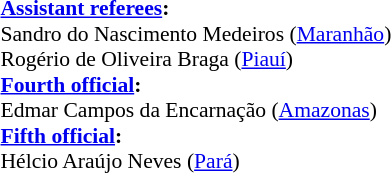<table width=50% style="font-size: 90%">
<tr>
<td><br><br><strong><a href='#'>Assistant referees</a>:</strong>
<br>Sandro do Nascimento Medeiros (<a href='#'>Maranhão</a>)
<br>Rogério de Oliveira Braga (<a href='#'>Piauí</a>)
<br><strong><a href='#'>Fourth official</a>:</strong>
<br>Edmar Campos da Encarnação (<a href='#'>Amazonas</a>)
<br><strong><a href='#'>Fifth official</a>:</strong>
<br>Hélcio Araújo Neves (<a href='#'>Pará</a>)</td>
</tr>
</table>
